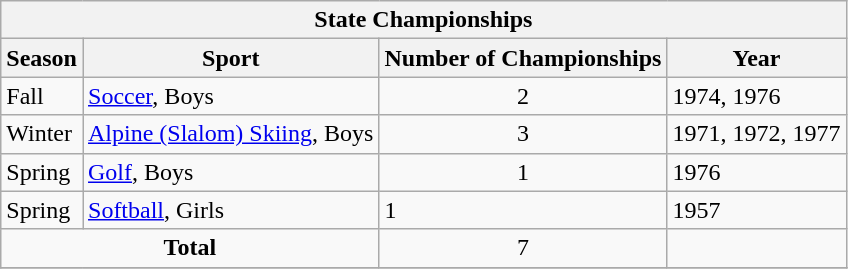<table class="wikitable">
<tr>
<th colspan="4">State Championships</th>
</tr>
<tr>
<th>Season</th>
<th>Sport</th>
<th>Number of Championships</th>
<th>Year</th>
</tr>
<tr>
<td rowspan="1">Fall</td>
<td><a href='#'>Soccer</a>, Boys</td>
<td align="center">2</td>
<td>1974, 1976</td>
</tr>
<tr>
<td rowspan="1">Winter</td>
<td><a href='#'>Alpine (Slalom) Skiing</a>, Boys</td>
<td align="center">3</td>
<td>1971, 1972, 1977</td>
</tr>
<tr>
<td rowspan="1">Spring</td>
<td><a href='#'>Golf</a>, Boys</td>
<td align="center">1</td>
<td>1976</td>
</tr>
<tr>
<td>Spring</td>
<td><a href='#'>Softball</a>, Girls</td>
<td>1</td>
<td>1957</td>
</tr>
<tr>
<td colspan="2" align="center"><strong>Total</strong></td>
<td align="center">7</td>
<td></td>
</tr>
<tr>
</tr>
</table>
